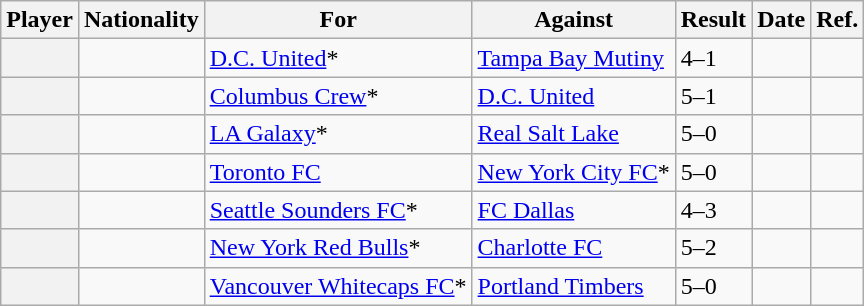<table class="wikitable sortable plainrowheaders">
<tr>
<th scope="col">Player</th>
<th scope="col">Nationality</th>
<th scope="col">For</th>
<th scope="col">Against</th>
<th scope="col" style="text-align:center">Result</th>
<th scope="col">Date</th>
<th scope="col" class="unsortable" style="text-align:center">Ref.</th>
</tr>
<tr>
<th scope="row"></th>
<td></td>
<td><a href='#'>D.C. United</a>*</td>
<td><a href='#'>Tampa Bay Mutiny</a></td>
<td>4–1</td>
<td></td>
<td></td>
</tr>
<tr>
<th scope="row"></th>
<td></td>
<td><a href='#'>Columbus Crew</a>*</td>
<td><a href='#'>D.C. United</a></td>
<td>5–1</td>
<td></td>
<td></td>
</tr>
<tr>
<th scope="row"></th>
<td></td>
<td><a href='#'>LA Galaxy</a>*</td>
<td><a href='#'>Real Salt Lake</a></td>
<td>5–0</td>
<td></td>
<td></td>
</tr>
<tr>
<th scope="row"></th>
<td></td>
<td><a href='#'>Toronto FC</a></td>
<td><a href='#'>New York City FC</a>*</td>
<td>5–0</td>
<td></td>
<td></td>
</tr>
<tr>
<th scope="row"></th>
<td></td>
<td><a href='#'>Seattle Sounders FC</a>*</td>
<td><a href='#'>FC Dallas</a></td>
<td>4–3 </td>
<td></td>
<td></td>
</tr>
<tr>
<th scope="row"></th>
<td></td>
<td><a href='#'>New York Red Bulls</a>*</td>
<td><a href='#'>Charlotte FC</a></td>
<td>5–2</td>
<td></td>
<td></td>
</tr>
<tr>
<th scope="row"></th>
<td></td>
<td><a href='#'>Vancouver Whitecaps FC</a>*</td>
<td><a href='#'>Portland Timbers</a></td>
<td>5–0</td>
<td></td>
<td></td>
</tr>
</table>
